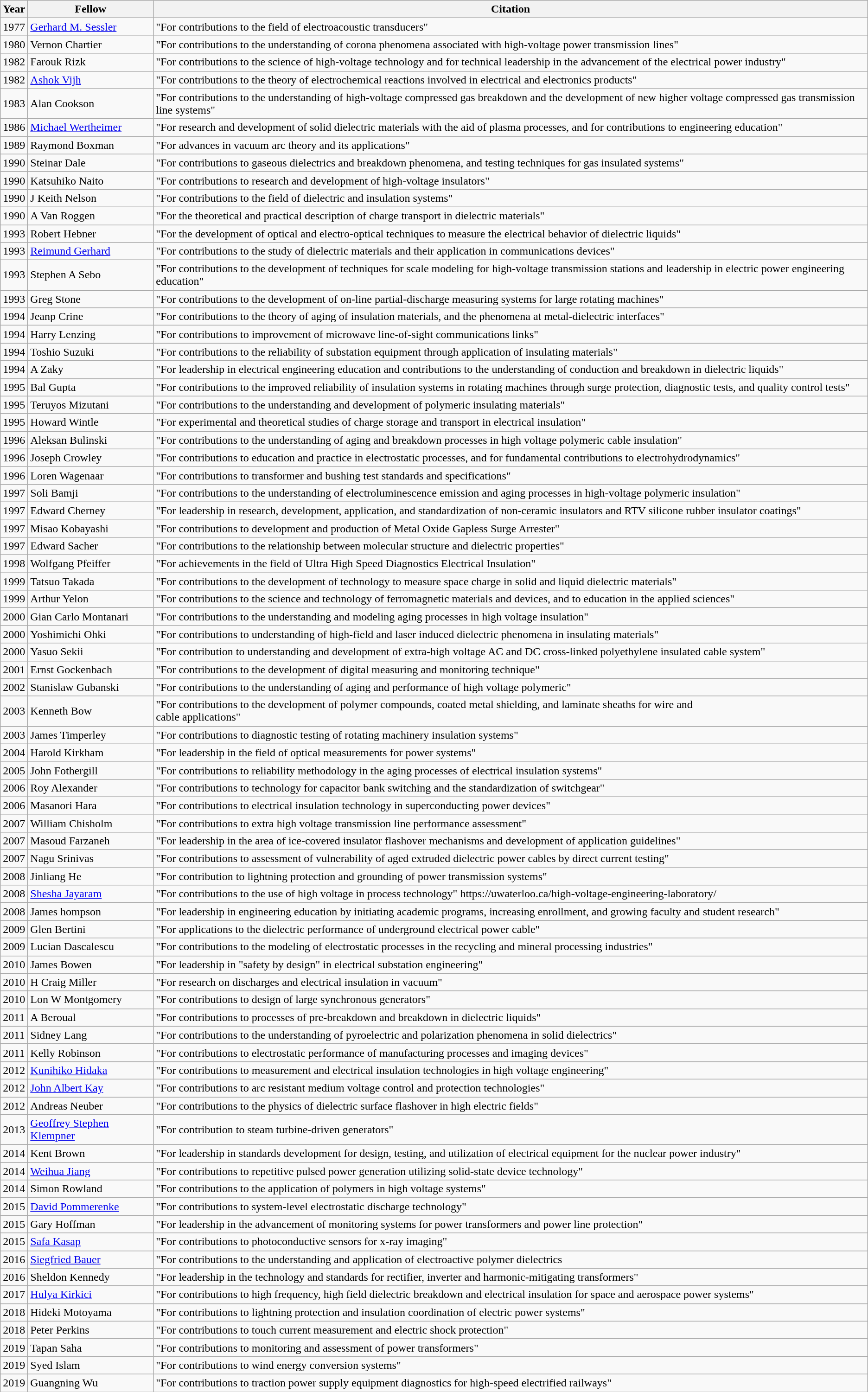<table class="wikitable sortable">
<tr>
<th><strong>Year</strong></th>
<th><strong>Fellow</strong></th>
<th><strong>Citation</strong></th>
</tr>
<tr>
<td>1977</td>
<td><a href='#'>Gerhard M. Sessler</a></td>
<td>"For contributions to the field of electroacoustic transducers"</td>
</tr>
<tr>
<td>1980</td>
<td>Vernon Chartier</td>
<td>"For contributions to the understanding of corona phenomena associated with high-voltage power transmission lines"</td>
</tr>
<tr>
<td>1982</td>
<td>Farouk Rizk</td>
<td>"For contributions to the science of high-voltage technology and for technical leadership in the advancement of the electrical power industry"</td>
</tr>
<tr>
<td>1982</td>
<td><a href='#'>Ashok Vijh</a></td>
<td>"For contributions to the theory of electrochemical reactions involved in electrical and electronics products"</td>
</tr>
<tr>
<td>1983</td>
<td>Alan Cookson</td>
<td>"For contributions to the understanding of high-voltage compressed gas breakdown and the development of new higher voltage compressed gas transmission line systems"</td>
</tr>
<tr>
<td>1986</td>
<td><a href='#'>Michael Wertheimer</a></td>
<td>"For research and development of solid dielectric materials with the aid of plasma processes, and for contributions to engineering education"</td>
</tr>
<tr>
<td>1989</td>
<td>Raymond Boxman</td>
<td>"For advances in vacuum arc theory and its applications"</td>
</tr>
<tr>
<td>1990</td>
<td>Steinar Dale</td>
<td>"For contributions to gaseous dielectrics and breakdown phenomena, and testing techniques for gas insulated systems"</td>
</tr>
<tr>
<td>1990</td>
<td>Katsuhiko Naito</td>
<td>"For contributions to research and development of high-voltage insulators"</td>
</tr>
<tr>
<td>1990</td>
<td>J Keith Nelson</td>
<td>"For contributions to the field of dielectric and insulation systems"</td>
</tr>
<tr>
<td>1990</td>
<td>A Van Roggen</td>
<td>"For the theoretical and practical description of charge transport in dielectric materials"</td>
</tr>
<tr>
<td>1993</td>
<td>Robert Hebner</td>
<td>"For the development of optical and electro-optical techniques to measure the electrical behavior of dielectric liquids"</td>
</tr>
<tr>
<td>1993</td>
<td><a href='#'>Reimund Gerhard</a></td>
<td>"For contributions to the study of dielectric materials and their application in communications devices"</td>
</tr>
<tr>
<td>1993</td>
<td>Stephen A Sebo</td>
<td>"For contributions to the development of techniques for scale modeling for high-voltage transmission stations and leadership in electric power engineering education"</td>
</tr>
<tr>
<td>1993</td>
<td>Greg Stone</td>
<td>"For contributions to the development of on-line partial-discharge measuring systems for large rotating machines"</td>
</tr>
<tr>
<td>1994</td>
<td>Jeanp Crine</td>
<td>"For contributions to the theory of aging of insulation materials, and the phenomena at metal-dielectric interfaces"</td>
</tr>
<tr>
<td>1994</td>
<td>Harry Lenzing</td>
<td>"For contributions to improvement of microwave line-of-sight communications links"</td>
</tr>
<tr>
<td>1994</td>
<td>Toshio Suzuki</td>
<td>"For contributions to the reliability of substation equipment through application of insulating materials"</td>
</tr>
<tr>
<td>1994</td>
<td>A Zaky</td>
<td>"For leadership in electrical engineering education and contributions to the understanding of conduction and breakdown in dielectric liquids"</td>
</tr>
<tr>
<td>1995</td>
<td>Bal Gupta</td>
<td>"For contributions to the improved reliability of insulation systems in rotating machines through surge protection, diagnostic tests, and quality control tests"</td>
</tr>
<tr>
<td>1995</td>
<td>Teruyos Mizutani</td>
<td>"For contributions to the understanding and development of polymeric insulating materials"</td>
</tr>
<tr>
<td>1995</td>
<td>Howard Wintle</td>
<td>"For experimental and theoretical studies of charge storage and transport in electrical insulation"</td>
</tr>
<tr>
<td>1996</td>
<td>Aleksan Bulinski</td>
<td>"For contributions to the understanding of aging and breakdown processes in high voltage polymeric cable insulation"</td>
</tr>
<tr>
<td>1996</td>
<td>Joseph Crowley</td>
<td>"For contributions to education and practice in electrostatic processes, and for fundamental contributions to electrohydrodynamics"</td>
</tr>
<tr>
<td>1996</td>
<td>Loren Wagenaar</td>
<td>"For contributions to transformer and bushing test standards and specifications"</td>
</tr>
<tr>
<td>1997</td>
<td>Soli Bamji</td>
<td>"For contributions to the understanding of electroluminescence emission and aging processes in high-voltage polymeric insulation"</td>
</tr>
<tr>
<td>1997</td>
<td>Edward Cherney</td>
<td>"For leadership in research, development, application, and standardization of non-ceramic insulators and RTV silicone rubber insulator coatings"</td>
</tr>
<tr>
<td>1997</td>
<td>Misao Kobayashi</td>
<td>"For contributions to development and production of Metal Oxide Gapless Surge Arrester"</td>
</tr>
<tr>
<td>1997</td>
<td>Edward Sacher</td>
<td>"For contributions to the relationship between molecular structure and dielectric properties"</td>
</tr>
<tr>
<td>1998</td>
<td>Wolfgang Pfeiffer</td>
<td>"For achievements in the field of Ultra High Speed Diagnostics Electrical Insulation"</td>
</tr>
<tr>
<td>1999</td>
<td>Tatsuo Takada</td>
<td>"For contributions to the development of technology to measure space charge in solid and liquid dielectric materials"</td>
</tr>
<tr>
<td>1999</td>
<td>Arthur Yelon</td>
<td>"For contributions to the science and technology of ferromagnetic materials and devices, and to education in the applied sciences"</td>
</tr>
<tr>
<td>2000</td>
<td>Gian Carlo Montanari</td>
<td>"For contributions to the understanding and modeling aging processes in high voltage insulation"</td>
</tr>
<tr>
<td>2000</td>
<td>Yoshimichi Ohki</td>
<td>"For contributions to understanding of high-field and laser induced dielectric phenomena in insulating materials"</td>
</tr>
<tr>
<td>2000</td>
<td>Yasuo Sekii</td>
<td>"For contribution to understanding and development of extra-high voltage AC and DC cross-linked polyethylene insulated cable system"</td>
</tr>
<tr>
<td>2001</td>
<td>Ernst Gockenbach</td>
<td>"For contributions to the development of digital measuring and monitoring technique"</td>
</tr>
<tr>
<td>2002</td>
<td>Stanislaw Gubanski</td>
<td>"For contributions to the understanding of aging and performance of high voltage polymeric"</td>
</tr>
<tr>
<td>2003</td>
<td>Kenneth Bow</td>
<td>"For contributions to the development of polymer compounds, coated metal shielding, and laminate sheaths for wire and<br>cable applications"</td>
</tr>
<tr>
<td>2003</td>
<td>James Timperley</td>
<td>"For contributions to diagnostic testing of rotating machinery insulation systems"</td>
</tr>
<tr>
<td>2004</td>
<td>Harold Kirkham</td>
<td>"For leadership in the field of optical measurements for power systems"</td>
</tr>
<tr>
<td>2005</td>
<td>John Fothergill</td>
<td>"For contributions to reliability methodology in the aging processes of electrical insulation systems"</td>
</tr>
<tr>
<td>2006</td>
<td>Roy Alexander</td>
<td>"For contributions to technology for capacitor bank switching and the standardization of switchgear"</td>
</tr>
<tr>
<td>2006</td>
<td>Masanori Hara</td>
<td>"For contributions to electrical insulation technology in superconducting power devices"</td>
</tr>
<tr>
<td>2007</td>
<td>William Chisholm</td>
<td>"For contributions to extra high voltage transmission line performance assessment"</td>
</tr>
<tr>
<td>2007</td>
<td>Masoud Farzaneh</td>
<td>"For leadership in the area of ice-covered insulator flashover mechanisms and development of application guidelines"</td>
</tr>
<tr>
<td>2007</td>
<td>Nagu Srinivas</td>
<td>"For contributions to assessment of vulnerability of aged extruded dielectric power cables by direct current testing"</td>
</tr>
<tr>
<td>2008</td>
<td>Jinliang He</td>
<td>"For contribution to lightning protection and grounding of power transmission systems"</td>
</tr>
<tr>
<td>2008</td>
<td><a href='#'>Shesha Jayaram</a></td>
<td>"For contributions to the use of high voltage in process technology" https://uwaterloo.ca/high-voltage-engineering-laboratory/</td>
</tr>
<tr>
<td>2008</td>
<td>James hompson</td>
<td>"For leadership in engineering education by initiating academic programs, increasing enrollment, and growing faculty and student research"</td>
</tr>
<tr>
<td>2009</td>
<td>Glen Bertini</td>
<td>"For applications to the dielectric performance of underground electrical power cable"</td>
</tr>
<tr>
<td>2009</td>
<td>Lucian Dascalescu</td>
<td>"For contributions to the modeling of electrostatic processes in the recycling and mineral processing industries"</td>
</tr>
<tr>
<td>2010</td>
<td>James Bowen</td>
<td>"For leadership in "safety by design" in electrical substation engineering"</td>
</tr>
<tr>
<td>2010</td>
<td>H Craig Miller</td>
<td>"For research on discharges and electrical insulation in vacuum"</td>
</tr>
<tr>
<td>2010</td>
<td>Lon W  Montgomery</td>
<td>"For contributions to design of large synchronous generators"</td>
</tr>
<tr>
<td>2011</td>
<td>A Beroual</td>
<td>"For contributions to processes of pre-breakdown and breakdown in dielectric liquids"</td>
</tr>
<tr>
<td>2011</td>
<td>Sidney Lang</td>
<td>"For contributions to the understanding of pyroelectric and polarization phenomena in solid dielectrics"</td>
</tr>
<tr>
<td>2011</td>
<td>Kelly Robinson</td>
<td>"For contributions to electrostatic performance of manufacturing processes and imaging devices"</td>
</tr>
<tr>
<td>2012</td>
<td><a href='#'>Kunihiko Hidaka</a></td>
<td>"For contributions to measurement and electrical insulation technologies in high voltage engineering"</td>
</tr>
<tr>
<td>2012</td>
<td><a href='#'>John Albert Kay</a></td>
<td>"For contributions to arc resistant medium voltage control and protection technologies"</td>
</tr>
<tr>
<td>2012</td>
<td>Andreas Neuber</td>
<td>"For contributions to the physics of dielectric surface flashover in high electric fields"</td>
</tr>
<tr>
<td>2013</td>
<td><a href='#'>Geoffrey Stephen Klempner</a></td>
<td>"For contribution to steam turbine-driven generators"</td>
</tr>
<tr>
<td>2014</td>
<td>Kent Brown</td>
<td>"For leadership in standards development for design, testing, and utilization of electrical equipment for the nuclear power industry"</td>
</tr>
<tr>
<td>2014</td>
<td><a href='#'>Weihua Jiang</a></td>
<td>"For contributions to repetitive pulsed power generation utilizing solid-state device technology"</td>
</tr>
<tr>
<td>2014</td>
<td>Simon Rowland</td>
<td>"For contributions to the application of polymers in high voltage systems"</td>
</tr>
<tr>
<td>2015</td>
<td><a href='#'>David Pommerenke</a></td>
<td>"For contributions to system-level electrostatic discharge technology"</td>
</tr>
<tr>
<td>2015</td>
<td>Gary Hoffman</td>
<td>"For leadership in the advancement of monitoring systems for power transformers and power line protection"</td>
</tr>
<tr>
<td>2015</td>
<td><a href='#'>Safa Kasap</a></td>
<td>"For contributions to photoconductive sensors for x-ray imaging"</td>
</tr>
<tr>
<td>2016</td>
<td><a href='#'>Siegfried Bauer</a></td>
<td>"For contributions to the understanding and application of electroactive polymer dielectrics</td>
</tr>
<tr>
<td>2016</td>
<td>Sheldon Kennedy</td>
<td>"For leadership in the technology and standards for rectifier, inverter and harmonic-mitigating transformers"</td>
</tr>
<tr>
<td>2017</td>
<td><a href='#'>Hulya Kirkici</a></td>
<td>"For contributions to high frequency, high field dielectric breakdown and electrical insulation for space and aerospace power systems"</td>
</tr>
<tr>
<td>2018</td>
<td>Hideki Motoyama</td>
<td>"For contributions to lightning protection and insulation coordination of electric power systems"</td>
</tr>
<tr>
<td>2018</td>
<td>Peter Perkins</td>
<td>"For contributions to touch current measurement and electric shock protection"</td>
</tr>
<tr>
<td>2019</td>
<td>Tapan Saha</td>
<td>"For contributions to monitoring and assessment of power transformers"</td>
</tr>
<tr>
<td>2019</td>
<td>Syed Islam</td>
<td>"For contributions to wind energy conversion systems"</td>
</tr>
<tr>
<td>2019</td>
<td>Guangning Wu</td>
<td>"For contributions to traction power supply equipment diagnostics for high-speed electrified railways"</td>
</tr>
</table>
